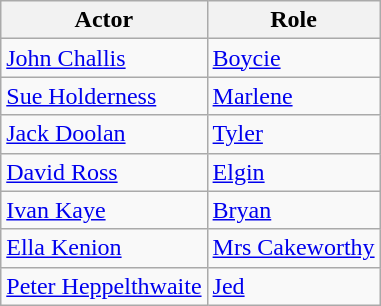<table class="wikitable">
<tr>
<th>Actor</th>
<th>Role</th>
</tr>
<tr>
<td><a href='#'>John Challis</a></td>
<td><a href='#'>Boycie</a></td>
</tr>
<tr>
<td><a href='#'>Sue Holderness</a></td>
<td><a href='#'>Marlene</a></td>
</tr>
<tr>
<td><a href='#'>Jack Doolan</a></td>
<td><a href='#'>Tyler</a></td>
</tr>
<tr>
<td><a href='#'>David Ross</a></td>
<td><a href='#'>Elgin</a></td>
</tr>
<tr>
<td><a href='#'>Ivan Kaye</a></td>
<td><a href='#'>Bryan</a></td>
</tr>
<tr>
<td><a href='#'>Ella Kenion</a></td>
<td><a href='#'>Mrs Cakeworthy</a></td>
</tr>
<tr>
<td><a href='#'>Peter Heppelthwaite</a></td>
<td><a href='#'>Jed</a></td>
</tr>
</table>
